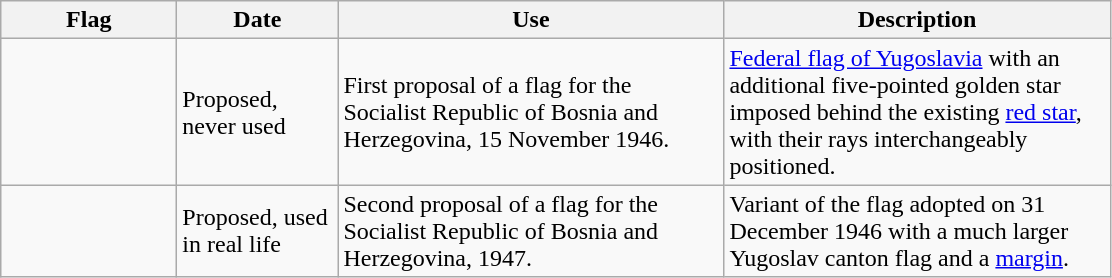<table class="wikitable">
<tr>
<th style="width:110px;">Flag</th>
<th style="width:100px;">Date</th>
<th style="width:250px;">Use</th>
<th style="width:250px;">Description</th>
</tr>
<tr>
<td></td>
<td>Proposed, never used</td>
<td>First proposal of a flag for the Socialist Republic of Bosnia and Herzegovina, 15 November 1946.</td>
<td><a href='#'>Federal flag of Yugoslavia</a> with an additional five-pointed golden star imposed behind the existing <a href='#'>red star</a>, with their rays interchangeably positioned.</td>
</tr>
<tr>
<td></td>
<td>Proposed, used in real life</td>
<td>Second proposal of a flag for the Socialist Republic of Bosnia and Herzegovina, 1947.</td>
<td>Variant of the flag adopted on 31 December 1946 with a much larger Yugoslav canton flag and a <a href='#'>margin</a>.</td>
</tr>
</table>
